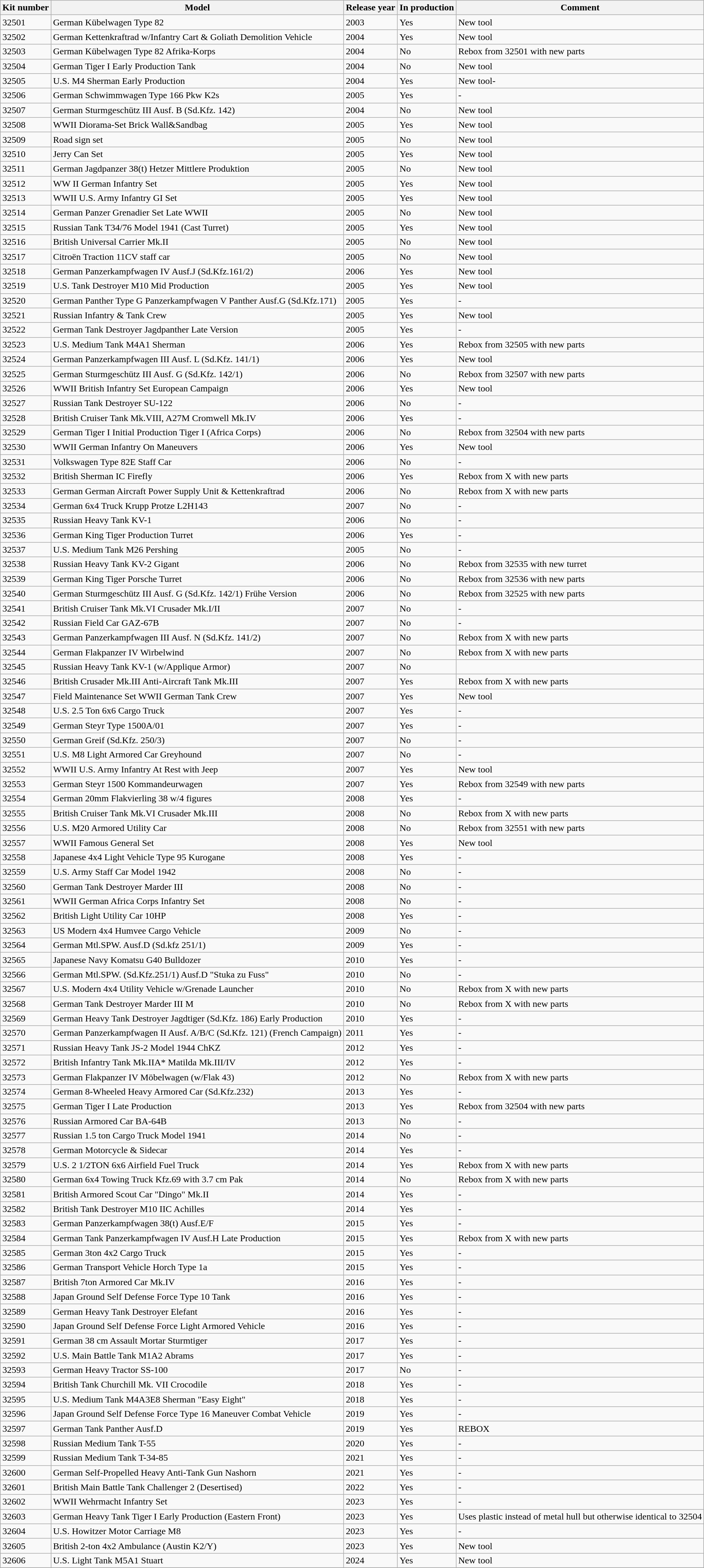<table class="wikitable">
<tr>
<th>Kit number</th>
<th>Model</th>
<th>Release year</th>
<th>In production</th>
<th>Comment</th>
</tr>
<tr>
<td>32501</td>
<td>German Kübelwagen Type 82</td>
<td>2003</td>
<td>Yes</td>
<td>New tool</td>
</tr>
<tr>
<td>32502</td>
<td>German Kettenkraftrad w/Infantry Cart & Goliath Demolition Vehicle</td>
<td>2004</td>
<td>Yes</td>
<td>New tool</td>
</tr>
<tr>
<td>32503</td>
<td>German Kübelwagen Type 82 Afrika-Korps</td>
<td>2004</td>
<td>No</td>
<td>Rebox from 32501 with new parts</td>
</tr>
<tr>
<td>32504</td>
<td>German Tiger I Early Production Tank</td>
<td>2004</td>
<td>No </td>
<td>New tool</td>
</tr>
<tr>
<td>32505</td>
<td>U.S. M4 Sherman Early Production</td>
<td>2004</td>
<td>Yes</td>
<td>New tool-</td>
</tr>
<tr>
<td>32506</td>
<td>German Schwimmwagen Type 166 Pkw K2s</td>
<td>2005</td>
<td>Yes</td>
<td>-</td>
</tr>
<tr>
<td>32507</td>
<td>German Sturmgeschütz III Ausf. B (Sd.Kfz. 142)</td>
<td>2004</td>
<td>No </td>
<td>New tool</td>
</tr>
<tr>
<td>32508</td>
<td>WWII Diorama-Set Brick Wall&Sandbag</td>
<td>2005</td>
<td>Yes</td>
<td>New tool</td>
</tr>
<tr>
<td>32509</td>
<td>Road sign set</td>
<td>2005</td>
<td>No</td>
<td>New tool</td>
</tr>
<tr>
<td>32510</td>
<td>Jerry Can Set</td>
<td>2005</td>
<td>Yes</td>
<td>New tool</td>
</tr>
<tr>
<td>32511</td>
<td>German Jagdpanzer 38(t) Hetzer Mittlere Produktion</td>
<td>2005</td>
<td>No</td>
<td>New tool</td>
</tr>
<tr>
<td>32512</td>
<td>WW II German Infantry Set</td>
<td>2005</td>
<td>Yes</td>
<td>New tool</td>
</tr>
<tr>
<td>32513</td>
<td>WWII U.S. Army Infantry GI Set</td>
<td>2005</td>
<td>Yes</td>
<td>New tool</td>
</tr>
<tr>
<td>32514</td>
<td>German Panzer Grenadier Set Late WWII</td>
<td>2005</td>
<td>No</td>
<td>New tool</td>
</tr>
<tr>
<td>32515</td>
<td>Russian Tank T34/76 Model 1941 (Cast Turret)</td>
<td>2005</td>
<td>Yes</td>
<td>New tool</td>
</tr>
<tr>
<td>32516</td>
<td>British Universal Carrier Mk.II</td>
<td>2005</td>
<td>No</td>
<td>New tool</td>
</tr>
<tr>
<td>32517</td>
<td>Citroën Traction 11CV staff car</td>
<td>2005</td>
<td>No</td>
<td>New tool</td>
</tr>
<tr>
<td>32518</td>
<td>German Panzerkampfwagen IV Ausf.J (Sd.Kfz.161/2)</td>
<td>2006</td>
<td>Yes</td>
<td>New tool</td>
</tr>
<tr>
<td>32519</td>
<td>U.S. Tank Destroyer M10 Mid Production</td>
<td>2005</td>
<td>Yes</td>
<td>New tool</td>
</tr>
<tr>
<td>32520</td>
<td>German Panther Type G Panzerkampfwagen V Panther Ausf.G (Sd.Kfz.171)</td>
<td>2005</td>
<td>Yes</td>
<td>-</td>
</tr>
<tr>
<td>32521</td>
<td>Russian Infantry & Tank Crew</td>
<td>2005</td>
<td>Yes</td>
<td>New tool</td>
</tr>
<tr>
<td>32522</td>
<td>German Tank Destroyer Jagdpanther Late Version</td>
<td>2005</td>
<td>Yes</td>
<td>-</td>
</tr>
<tr>
<td>32523</td>
<td>U.S. Medium Tank M4A1 Sherman</td>
<td>2006</td>
<td>Yes</td>
<td>Rebox from 32505 with new parts</td>
</tr>
<tr>
<td>32524</td>
<td>German Panzerkampfwagen III Ausf. L (Sd.Kfz. 141/1)</td>
<td>2006</td>
<td>Yes</td>
<td>New tool</td>
</tr>
<tr>
<td>32525</td>
<td>German Sturmgeschütz III Ausf. G (Sd.Kfz. 142/1)</td>
<td>2006</td>
<td>No </td>
<td>Rebox from 32507 with new parts</td>
</tr>
<tr>
<td>32526</td>
<td>WWII British Infantry Set European Campaign</td>
<td>2006</td>
<td>Yes</td>
<td>New tool</td>
</tr>
<tr>
<td>32527</td>
<td>Russian Tank Destroyer SU-122</td>
<td>2006</td>
<td>No </td>
<td>-</td>
</tr>
<tr>
<td>32528</td>
<td>British Cruiser Tank Mk.VIII, A27M Cromwell Mk.IV</td>
<td>2006</td>
<td>Yes</td>
<td>-</td>
</tr>
<tr>
<td>32529</td>
<td>German Tiger I Initial Production Tiger I (Africa Corps)</td>
<td>2006</td>
<td>No</td>
<td>Rebox from 32504 with new parts</td>
</tr>
<tr>
<td>32530</td>
<td>WWII German Infantry On Maneuvers</td>
<td>2006</td>
<td>Yes</td>
<td>New tool</td>
</tr>
<tr>
<td>32531</td>
<td>Volkswagen Type 82E Staff Car</td>
<td>2006</td>
<td>No</td>
<td>-</td>
</tr>
<tr>
<td>32532</td>
<td>British Sherman IC Firefly</td>
<td>2006</td>
<td>Yes</td>
<td>Rebox from X with new parts</td>
</tr>
<tr>
<td>32533</td>
<td>German German Aircraft Power Supply Unit & Kettenkraftrad</td>
<td>2006</td>
<td>No</td>
<td>Rebox from X with new parts</td>
</tr>
<tr>
<td>32534</td>
<td>German 6x4 Truck Krupp Protze L2H143</td>
<td>2007</td>
<td>No</td>
<td>-</td>
</tr>
<tr>
<td>32535</td>
<td>Russian Heavy Tank KV-1</td>
<td>2006</td>
<td>No </td>
<td>-</td>
</tr>
<tr>
<td>32536</td>
<td>German King Tiger Production Turret</td>
<td>2006</td>
<td>Yes</td>
<td>-</td>
</tr>
<tr>
<td>32537</td>
<td>U.S. Medium Tank M26 Pershing</td>
<td>2005</td>
<td>No </td>
<td>-</td>
</tr>
<tr>
<td>32538</td>
<td>Russian Heavy Tank KV-2 Gigant</td>
<td>2006</td>
<td>No </td>
<td>Rebox from 32535 with new turret</td>
</tr>
<tr>
<td>32539</td>
<td>German King Tiger Porsche Turret</td>
<td>2006</td>
<td>No</td>
<td>Rebox from 32536 with new parts</td>
</tr>
<tr>
<td>32540</td>
<td>German Sturmgeschütz III Ausf. G (Sd.Kfz. 142/1) Frühe Version</td>
<td>2006</td>
<td>No </td>
<td>Rebox from 32525 with new parts</td>
</tr>
<tr>
<td>32541</td>
<td>British Cruiser Tank Mk.VI Crusader Mk.I/II</td>
<td>2007</td>
<td>No </td>
<td>-</td>
</tr>
<tr>
<td>32542</td>
<td>Russian Field Car GAZ-67B</td>
<td>2007</td>
<td>No</td>
<td>-</td>
</tr>
<tr>
<td>32543</td>
<td>German Panzerkampfwagen III Ausf. N (Sd.Kfz. 141/2)</td>
<td>2007</td>
<td>No</td>
<td>Rebox from X with new parts</td>
</tr>
<tr>
<td>32544</td>
<td>German Flakpanzer IV Wirbelwind</td>
<td>2007</td>
<td>No</td>
<td>Rebox from X with new parts</td>
</tr>
<tr>
<td>32545</td>
<td>Russian Heavy Tank KV-1 (w/Applique Armor)</td>
<td>2007</td>
<td>No </td>
</tr>
<tr>
<td>32546</td>
<td>British Crusader Mk.III Anti-Aircraft Tank Mk.III</td>
<td>2007</td>
<td>Yes</td>
<td>Rebox from X with new parts</td>
</tr>
<tr>
<td>32547</td>
<td>Field Maintenance Set WWII German Tank Crew</td>
<td>2007</td>
<td>Yes</td>
<td>New tool</td>
</tr>
<tr>
<td>32548</td>
<td>U.S. 2.5 Ton 6x6 Cargo Truck</td>
<td>2007</td>
<td>Yes</td>
<td>-</td>
</tr>
<tr>
<td>32549</td>
<td>German Steyr Type 1500A/01</td>
<td>2007</td>
<td>Yes</td>
<td>-</td>
</tr>
<tr>
<td>32550</td>
<td>German  Greif (Sd.Kfz. 250/3)</td>
<td>2007</td>
<td>No</td>
<td>-</td>
</tr>
<tr>
<td>32551</td>
<td>U.S. M8 Light Armored Car Greyhound</td>
<td>2007</td>
<td>No </td>
<td>-</td>
</tr>
<tr>
<td>32552</td>
<td>WWII U.S. Army Infantry At Rest with Jeep</td>
<td>2007</td>
<td>Yes</td>
<td>New tool</td>
</tr>
<tr>
<td>32553</td>
<td>German Steyr 1500 Kommandeurwagen</td>
<td>2007</td>
<td>Yes</td>
<td>Rebox from 32549 with new parts</td>
</tr>
<tr>
<td>32554</td>
<td>German 20mm Flakvierling 38 w/4 figures</td>
<td>2008</td>
<td>Yes</td>
<td>-</td>
</tr>
<tr>
<td>32555</td>
<td>British Cruiser Tank Mk.VI Crusader Mk.III</td>
<td>2008</td>
<td>No </td>
<td>Rebox from X with new parts</td>
</tr>
<tr>
<td>32556</td>
<td>U.S. M20 Armored Utility Car</td>
<td>2008</td>
<td>No </td>
<td>Rebox from 32551 with new parts</td>
</tr>
<tr>
<td>32557</td>
<td>WWII Famous General Set</td>
<td>2008</td>
<td>Yes</td>
<td>New tool</td>
</tr>
<tr>
<td>32558</td>
<td>Japanese 4x4 Light Vehicle Type 95 Kurogane</td>
<td>2008</td>
<td>Yes</td>
<td>-</td>
</tr>
<tr>
<td>32559</td>
<td>U.S. Army Staff Car Model 1942</td>
<td>2008</td>
<td>No</td>
<td>-</td>
</tr>
<tr>
<td>32560</td>
<td>German Tank Destroyer Marder III</td>
<td>2008</td>
<td>No</td>
<td>-</td>
</tr>
<tr>
<td>32561</td>
<td>WWII German Africa Corps Infantry Set</td>
<td>2008</td>
<td>No</td>
<td>-</td>
</tr>
<tr>
<td>32562</td>
<td>British Light Utility Car 10HP</td>
<td>2008</td>
<td>Yes</td>
<td>-</td>
</tr>
<tr>
<td>32563</td>
<td>US Modern 4x4 Humvee Cargo Vehicle</td>
<td>2009</td>
<td>No</td>
<td>-</td>
</tr>
<tr>
<td>32564</td>
<td>German Mtl.SPW. Ausf.D (Sd.kfz 251/1)</td>
<td>2009</td>
<td>Yes</td>
<td>-</td>
</tr>
<tr>
<td>32565</td>
<td>Japanese Navy Komatsu G40 Bulldozer</td>
<td>2010</td>
<td>Yes</td>
<td>-</td>
</tr>
<tr>
<td>32566</td>
<td>German Mtl.SPW. (Sd.Kfz.251/1) Ausf.D "Stuka zu Fuss"</td>
<td>2010</td>
<td>No</td>
<td>-</td>
</tr>
<tr>
<td>32567</td>
<td>U.S. Modern 4x4 Utility Vehicle w/Grenade Launcher</td>
<td>2010</td>
<td>No</td>
<td>Rebox from X with new parts</td>
</tr>
<tr>
<td>32568</td>
<td>German Tank Destroyer Marder III M</td>
<td>2010</td>
<td>No</td>
<td>Rebox from X with new parts</td>
</tr>
<tr>
<td>32569</td>
<td>German Heavy Tank Destroyer Jagdtiger (Sd.Kfz. 186)  Early Production</td>
<td>2010</td>
<td>Yes</td>
<td>-</td>
</tr>
<tr>
<td>32570</td>
<td>German Panzerkampfwagen II Ausf. A/B/C (Sd.Kfz. 121) (French Campaign)</td>
<td>2011</td>
<td>Yes</td>
<td>-</td>
</tr>
<tr>
<td>32571</td>
<td>Russian Heavy Tank JS-2 Model 1944 ChKZ</td>
<td>2012</td>
<td>Yes</td>
<td>-</td>
</tr>
<tr>
<td>32572</td>
<td>British Infantry Tank Mk.IIA* Matilda Mk.III/IV</td>
<td>2012</td>
<td>Yes</td>
<td>-</td>
</tr>
<tr>
<td>32573</td>
<td>German Flakpanzer IV Möbelwagen (w/Flak 43)</td>
<td>2012</td>
<td>No</td>
<td>Rebox from X with new parts</td>
</tr>
<tr>
<td>32574</td>
<td>German 8-Wheeled Heavy Armored Car (Sd.Kfz.232)</td>
<td>2013</td>
<td>Yes</td>
<td>-</td>
</tr>
<tr>
<td>32575</td>
<td>German Tiger I Late Production</td>
<td>2013</td>
<td>Yes</td>
<td>Rebox from 32504 with new parts</td>
</tr>
<tr>
<td>32576</td>
<td>Russian Armored Car BA-64B</td>
<td>2013</td>
<td>No</td>
<td>-</td>
</tr>
<tr>
<td>32577</td>
<td>Russian 1.5 ton Cargo Truck Model 1941</td>
<td>2014</td>
<td>No</td>
<td>-</td>
</tr>
<tr>
<td>32578</td>
<td>German Motorcycle & Sidecar</td>
<td>2014</td>
<td>Yes</td>
<td>-</td>
</tr>
<tr>
<td>32579</td>
<td>U.S. 2 1/2TON 6x6 Airfield Fuel Truck</td>
<td>2014</td>
<td>Yes</td>
<td>Rebox from X with new parts</td>
</tr>
<tr>
<td>32580</td>
<td>German 6x4 Towing Truck Kfz.69 with 3.7 cm Pak</td>
<td>2014</td>
<td>No</td>
<td>Rebox from X with new parts</td>
</tr>
<tr>
<td>32581</td>
<td>British Armored Scout Car "Dingo" Mk.II</td>
<td>2014</td>
<td>Yes</td>
<td>-</td>
</tr>
<tr>
<td>32582</td>
<td>British Tank Destroyer M10 IIC Achilles</td>
<td>2014</td>
<td>Yes</td>
<td>-</td>
</tr>
<tr>
<td>32583</td>
<td>German Panzerkampfwagen 38(t) Ausf.E/F</td>
<td>2015</td>
<td>Yes</td>
<td>-</td>
</tr>
<tr>
<td>32584</td>
<td>German Tank Panzerkampfwagen IV Ausf.H Late Production</td>
<td>2015</td>
<td>Yes</td>
<td>Rebox from X with new parts</td>
</tr>
<tr>
<td>32585</td>
<td>German 3ton 4x2 Cargo Truck</td>
<td>2015</td>
<td>Yes</td>
<td>-</td>
</tr>
<tr>
<td>32586</td>
<td>German Transport Vehicle Horch Type 1a</td>
<td>2015</td>
<td>Yes</td>
<td>-</td>
</tr>
<tr>
<td>32587</td>
<td>British 7ton Armored Car Mk.IV</td>
<td>2016</td>
<td>Yes</td>
<td>-</td>
</tr>
<tr>
<td>32588</td>
<td>Japan Ground Self Defense Force Type 10 Tank</td>
<td>2016</td>
<td>Yes</td>
<td>-</td>
</tr>
<tr>
<td>32589</td>
<td>German Heavy Tank Destroyer Elefant</td>
<td>2016</td>
<td>Yes</td>
<td>-</td>
</tr>
<tr>
<td>32590</td>
<td>Japan Ground Self Defense Force Light Armored Vehicle</td>
<td>2016</td>
<td>Yes</td>
<td>-</td>
</tr>
<tr>
<td>32591</td>
<td>German 38 cm Assault Mortar Sturmtiger</td>
<td>2017</td>
<td>Yes</td>
<td>-</td>
</tr>
<tr>
<td>32592</td>
<td>U.S. Main Battle Tank M1A2 Abrams</td>
<td>2017</td>
<td>Yes</td>
<td>-</td>
</tr>
<tr>
<td>32593</td>
<td>German Heavy Tractor SS-100</td>
<td>2017</td>
<td>No</td>
<td>-</td>
</tr>
<tr>
<td>32594</td>
<td>British Tank Churchill Mk. VII Crocodile</td>
<td>2018</td>
<td>Yes</td>
<td>-</td>
</tr>
<tr>
<td>32595</td>
<td>U.S. Medium Tank M4A3E8 Sherman "Easy Eight"</td>
<td>2018</td>
<td>Yes</td>
<td>-</td>
</tr>
<tr>
<td>32596</td>
<td>Japan Ground Self Defense Force Type 16 Maneuver Combat Vehicle</td>
<td>2019</td>
<td>Yes</td>
<td>-</td>
</tr>
<tr>
<td>32597</td>
<td>German Tank Panther Ausf.D</td>
<td>2019</td>
<td>Yes</td>
<td>REBOX</td>
</tr>
<tr>
<td>32598</td>
<td>Russian Medium Tank T-55</td>
<td>2020</td>
<td>Yes</td>
<td>-</td>
</tr>
<tr>
<td>32599</td>
<td>Russian Medium Tank T-34-85</td>
<td>2021</td>
<td>Yes</td>
<td>-</td>
</tr>
<tr>
<td>32600</td>
<td>German Self-Propelled Heavy Anti-Tank Gun Nashorn</td>
<td>2021</td>
<td>Yes</td>
<td>-</td>
</tr>
<tr>
<td>32601</td>
<td>British Main Battle Tank Challenger 2 (Desertised)</td>
<td>2022</td>
<td>Yes</td>
<td>-</td>
</tr>
<tr>
<td>32602</td>
<td>WWII Wehrmacht Infantry Set</td>
<td>2023</td>
<td>Yes</td>
<td>-</td>
</tr>
<tr>
<td>32603</td>
<td>German Heavy Tank Tiger I Early Production (Eastern Front)</td>
<td>2023</td>
<td>Yes</td>
<td>Uses plastic instead of metal hull but otherwise identical to 32504</td>
</tr>
<tr>
<td>32604</td>
<td>U.S. Howitzer Motor Carriage M8</td>
<td>2023</td>
<td>Yes</td>
<td>-</td>
</tr>
<tr>
<td>32605</td>
<td>British 2-ton 4x2 Ambulance (Austin K2/Y)</td>
<td>2023</td>
<td>Yes</td>
<td>New tool</td>
</tr>
<tr>
<td>32606</td>
<td>U.S. Light Tank M5A1 Stuart</td>
<td>2024</td>
<td>Yes</td>
<td>New tool</td>
</tr>
<tr>
</tr>
</table>
